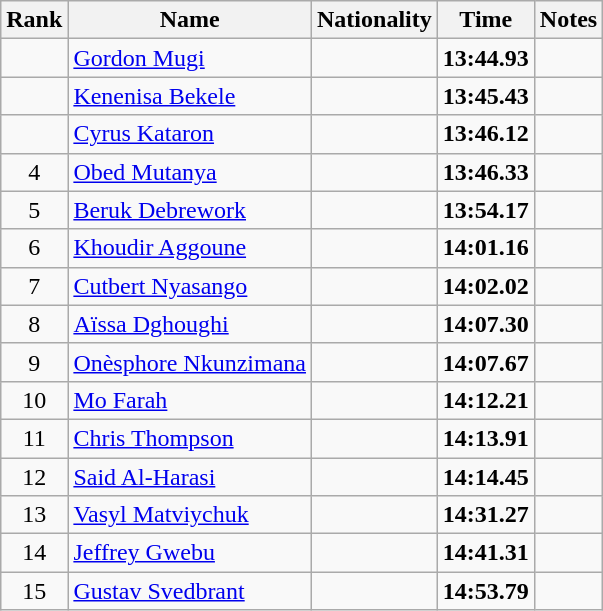<table class="wikitable sortable" style="text-align:center">
<tr>
<th>Rank</th>
<th>Name</th>
<th>Nationality</th>
<th>Time</th>
<th>Notes</th>
</tr>
<tr>
<td></td>
<td align=left><a href='#'>Gordon Mugi</a></td>
<td align=left></td>
<td><strong>13:44.93</strong></td>
<td></td>
</tr>
<tr>
<td></td>
<td align=left><a href='#'>Kenenisa Bekele</a></td>
<td align=left></td>
<td><strong>13:45.43</strong></td>
<td></td>
</tr>
<tr>
<td></td>
<td align=left><a href='#'>Cyrus Kataron</a></td>
<td align=left></td>
<td><strong>13:46.12</strong></td>
<td></td>
</tr>
<tr>
<td>4</td>
<td align=left><a href='#'>Obed Mutanya</a></td>
<td align=left></td>
<td><strong>13:46.33</strong></td>
<td></td>
</tr>
<tr>
<td>5</td>
<td align=left><a href='#'>Beruk Debrework</a></td>
<td align=left></td>
<td><strong>13:54.17</strong></td>
<td></td>
</tr>
<tr>
<td>6</td>
<td align=left><a href='#'>Khoudir Aggoune</a></td>
<td align=left></td>
<td><strong>14:01.16</strong></td>
<td></td>
</tr>
<tr>
<td>7</td>
<td align=left><a href='#'>Cutbert Nyasango</a></td>
<td align=left></td>
<td><strong>14:02.02</strong></td>
<td></td>
</tr>
<tr>
<td>8</td>
<td align=left><a href='#'>Aïssa Dghoughi</a></td>
<td align=left></td>
<td><strong>14:07.30</strong></td>
<td></td>
</tr>
<tr>
<td>9</td>
<td align=left><a href='#'>Onèsphore Nkunzimana</a></td>
<td align=left></td>
<td><strong>14:07.67</strong></td>
<td></td>
</tr>
<tr>
<td>10</td>
<td align=left><a href='#'>Mo Farah</a></td>
<td align=left></td>
<td><strong>14:12.21</strong></td>
<td></td>
</tr>
<tr>
<td>11</td>
<td align=left><a href='#'>Chris Thompson</a></td>
<td align=left></td>
<td><strong>14:13.91</strong></td>
<td></td>
</tr>
<tr>
<td>12</td>
<td align=left><a href='#'>Said Al-Harasi</a></td>
<td align=left></td>
<td><strong>14:14.45</strong></td>
<td></td>
</tr>
<tr>
<td>13</td>
<td align=left><a href='#'>Vasyl Matviychuk</a></td>
<td align=left></td>
<td><strong>14:31.27</strong></td>
<td></td>
</tr>
<tr>
<td>14</td>
<td align=left><a href='#'>Jeffrey Gwebu</a></td>
<td align=left></td>
<td><strong>14:41.31</strong></td>
<td></td>
</tr>
<tr>
<td>15</td>
<td align=left><a href='#'>Gustav Svedbrant</a></td>
<td align=left></td>
<td><strong>14:53.79</strong></td>
<td></td>
</tr>
</table>
